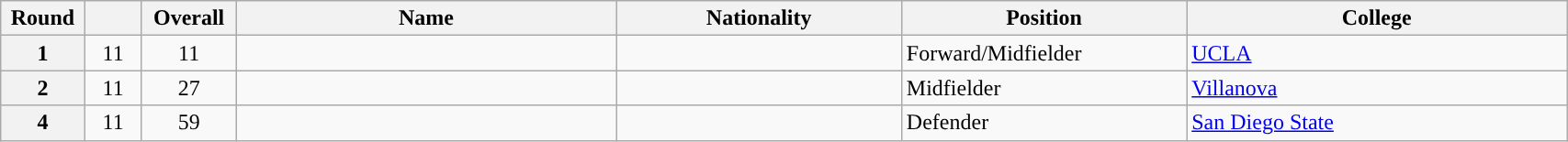<table class="wikitable sortable" style="width:90%">
<tr>
<th scope="col" style="width: 3%;">Round</th>
<th scope="col" style="width: 3%;"></th>
<th scope="col" style="width: 4%;">Overall</th>
<th scope="col" style="width: 20%;">Name</th>
<th scope="col" style="width: 15%;">Nationality</th>
<th scope="col" style="width: 15%;">Position</th>
<th scope="col" style="width: 20%;">College</th>
</tr>
<tr>
<th scope="row">1</th>
<td align="center">11</td>
<td align="center">11</td>
<td></td>
<td></td>
<td>Forward/Midfielder</td>
<td><a href='#'>UCLA</a></td>
</tr>
<tr>
<th scope="row">2</th>
<td align="center">11</td>
<td align="center">27</td>
<td></td>
<td></td>
<td>Midfielder</td>
<td><a href='#'>Villanova</a></td>
</tr>
<tr>
<th scope="row">4</th>
<td align="center">11</td>
<td align="center">59</td>
<td></td>
<td></td>
<td>Defender</td>
<td><a href='#'>San Diego State</a></td>
</tr>
</table>
